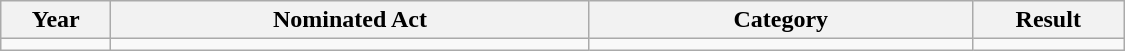<table class=wikitable | width="750">
<tr>
<th style="width:70px;">Year</th>
<th style="width:340px;">Nominated Act</th>
<th style="width:270px;">Category</th>
<th style="width:100px;">Result</th>
</tr>
<tr>
<td></td>
<td></td>
<td></td>
<td></td>
</tr>
</table>
